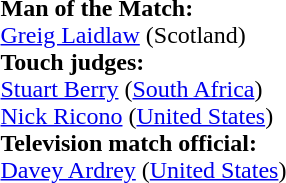<table style="width:100%">
<tr>
<td><br><strong>Man of the Match:</strong>
<br><a href='#'>Greig Laidlaw</a> (Scotland)<br><strong>Touch judges:</strong>
<br><a href='#'>Stuart Berry</a> (<a href='#'>South Africa</a>)
<br><a href='#'>Nick Ricono</a> (<a href='#'>United States</a>)
<br><strong>Television match official:</strong>
<br><a href='#'>Davey Ardrey</a> (<a href='#'>United States</a>)</td>
</tr>
</table>
